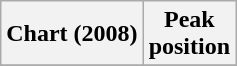<table class="wikitable sortable plainrowheaders" style="text-align:center">
<tr>
<th scope="col">Chart (2008)</th>
<th scope="col">Peak<br> position</th>
</tr>
<tr>
</tr>
</table>
